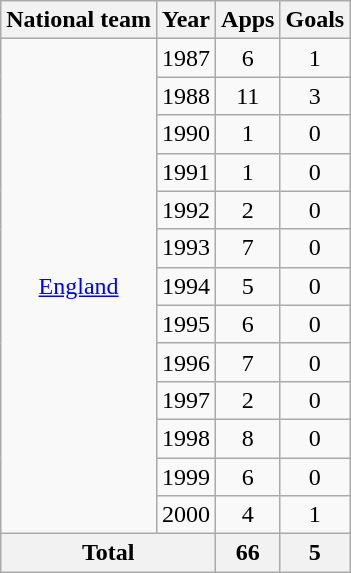<table class="wikitable" style="text-align:center;">
<tr>
<th scope="col">National team</th>
<th scope="col">Year</th>
<th scope="col">Apps</th>
<th scope="col">Goals</th>
</tr>
<tr>
<td rowspan="13"><a href='#'>England</a></td>
<td>1987</td>
<td>6</td>
<td>1</td>
</tr>
<tr>
<td scope="row">1988</td>
<td>11</td>
<td>3</td>
</tr>
<tr>
<td scope="row">1990</td>
<td>1</td>
<td>0</td>
</tr>
<tr>
<td scope="row">1991</td>
<td>1</td>
<td>0</td>
</tr>
<tr>
<td scope="row">1992</td>
<td>2</td>
<td>0</td>
</tr>
<tr>
<td scope="row">1993</td>
<td>7</td>
<td>0</td>
</tr>
<tr>
<td scope="row">1994</td>
<td>5</td>
<td>0</td>
</tr>
<tr>
<td scope="row">1995</td>
<td>6</td>
<td>0</td>
</tr>
<tr>
<td scope="row">1996</td>
<td>7</td>
<td>0</td>
</tr>
<tr>
<td scope="row">1997</td>
<td>2</td>
<td>0</td>
</tr>
<tr>
<td scope="row">1998</td>
<td>8</td>
<td>0</td>
</tr>
<tr>
<td scope="row">1999</td>
<td>6</td>
<td>0</td>
</tr>
<tr>
<td scope="row">2000</td>
<td>4</td>
<td>1</td>
</tr>
<tr>
<th colspan="2" scope="row">Total</th>
<th>66</th>
<th>5</th>
</tr>
</table>
